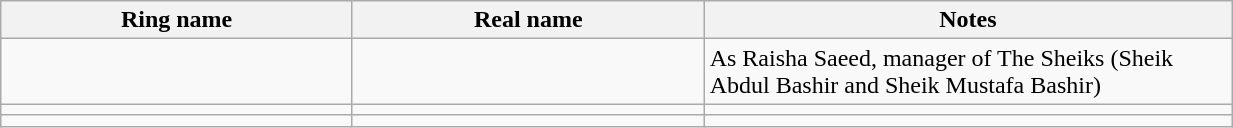<table class="wikitable sortable" align="left center" width="65%">
<tr>
<th width="20%">Ring name</th>
<th width="20%">Real name</th>
<th width="30%">Notes</th>
</tr>
<tr>
<td></td>
<td></td>
<td>As Raisha Saeed, manager of The Sheiks (Sheik Abdul Bashir and Sheik Mustafa Bashir)</td>
</tr>
<tr>
<td></td>
<td></td>
<td></td>
</tr>
<tr>
<td></td>
<td></td>
<td></td>
</tr>
</table>
